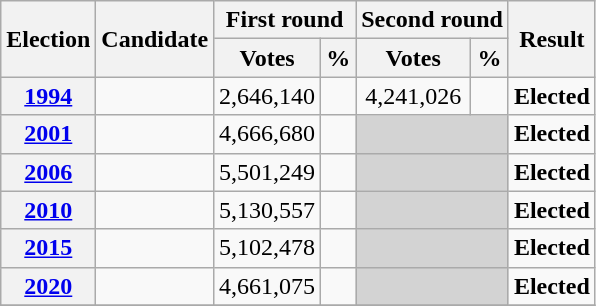<table class=wikitable style=text-align:center>
<tr>
<th rowspan="2"><strong>Election</strong></th>
<th rowspan="2">Candidate</th>
<th colspan="2" scope="col">First round</th>
<th colspan="2">Second round</th>
<th rowspan="2">Result</th>
</tr>
<tr>
<th><strong>Votes</strong></th>
<th><strong>%</strong></th>
<th><strong>Votes</strong></th>
<th><strong>%</strong></th>
</tr>
<tr>
<th><a href='#'>1994</a></th>
<td></td>
<td>2,646,140</td>
<td></td>
<td>4,241,026</td>
<td></td>
<td><strong>Elected</strong> </td>
</tr>
<tr>
<th><a href='#'>2001</a></th>
<td></td>
<td>4,666,680</td>
<td></td>
<td bgcolor=lightgrey colspan=2></td>
<td><strong>Elected</strong> </td>
</tr>
<tr>
<th><a href='#'>2006</a></th>
<td></td>
<td>5,501,249</td>
<td></td>
<td bgcolor=lightgrey colspan=2></td>
<td><strong>Elected</strong> </td>
</tr>
<tr>
<th><a href='#'>2010</a></th>
<td></td>
<td>5,130,557</td>
<td></td>
<td bgcolor=lightgrey colspan=2></td>
<td><strong>Elected</strong> </td>
</tr>
<tr>
<th><a href='#'>2015</a></th>
<td></td>
<td>5,102,478</td>
<td></td>
<td bgcolor=lightgrey colspan=2></td>
<td><strong>Elected</strong> </td>
</tr>
<tr>
<th><a href='#'>2020</a></th>
<td></td>
<td>4,661,075</td>
<td></td>
<td bgcolor=lightgrey colspan=2></td>
<td><strong>Elected</strong> </td>
</tr>
<tr>
</tr>
</table>
